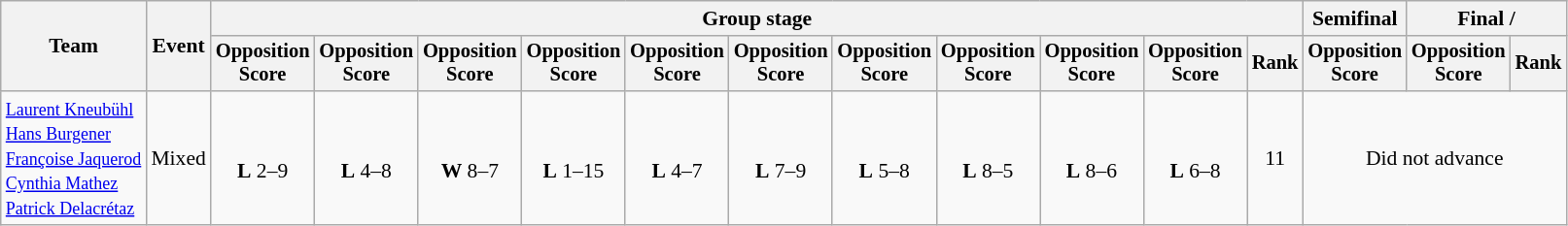<table class=wikitable style="font-size:90%">
<tr>
<th rowspan=2>Team</th>
<th rowspan=2>Event</th>
<th colspan=11>Group stage</th>
<th>Semifinal</th>
<th colspan=2>Final / </th>
</tr>
<tr style="font-size:95%">
<th>Opposition<br>Score</th>
<th>Opposition<br>Score</th>
<th>Opposition<br>Score</th>
<th>Opposition<br>Score</th>
<th>Opposition<br>Score</th>
<th>Opposition<br>Score</th>
<th>Opposition<br>Score</th>
<th>Opposition<br>Score</th>
<th>Opposition<br>Score</th>
<th>Opposition<br>Score</th>
<th>Rank</th>
<th>Opposition<br>Score</th>
<th>Opposition<br>Score</th>
<th>Rank</th>
</tr>
<tr align="center">
<td align="left"><small><a href='#'>Laurent Kneubühl</a><br><a href='#'>Hans Burgener</a><br><a href='#'>Françoise Jaquerod</a><br><a href='#'>Cynthia Mathez</a><br><a href='#'>Patrick Delacrétaz</a></small></td>
<td>Mixed</td>
<td><br><strong>L</strong> 2–9</td>
<td><br><strong>L</strong> 4–8</td>
<td><br><strong>W</strong> 8–7</td>
<td><br><strong>L</strong> 1–15</td>
<td><br><strong>L</strong> 4–7</td>
<td><br><strong>L</strong> 7–9</td>
<td><br><strong>L</strong> 5–8</td>
<td><br><strong>L</strong> 8–5</td>
<td><br><strong>L</strong> 8–6</td>
<td><br><strong>L</strong> 6–8</td>
<td>11</td>
<td colspan=3>Did not advance</td>
</tr>
</table>
